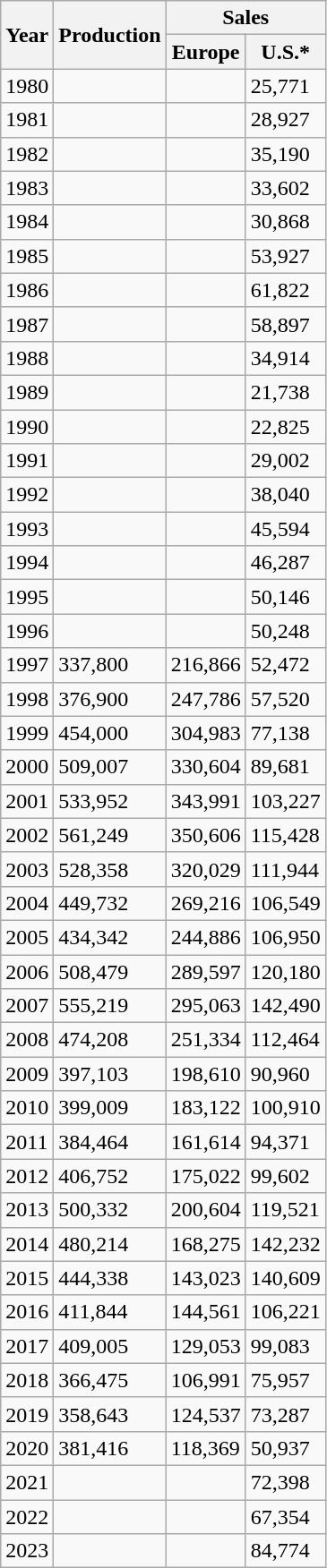<table class="wikitable">
<tr>
<th rowspan="2">Year</th>
<th rowspan="2">Production</th>
<th colspan="2">Sales</th>
</tr>
<tr>
<th>Europe</th>
<th>U.S.*</th>
</tr>
<tr>
<td>1980</td>
<td></td>
<td></td>
<td>25,771</td>
</tr>
<tr>
<td>1981</td>
<td></td>
<td></td>
<td>28,927</td>
</tr>
<tr>
<td>1982</td>
<td></td>
<td></td>
<td>35,190</td>
</tr>
<tr>
<td>1983</td>
<td></td>
<td></td>
<td>33,602</td>
</tr>
<tr>
<td>1984</td>
<td></td>
<td></td>
<td>30,868</td>
</tr>
<tr>
<td>1985</td>
<td></td>
<td></td>
<td>53,927</td>
</tr>
<tr>
<td>1986</td>
<td></td>
<td></td>
<td>61,822</td>
</tr>
<tr>
<td>1987</td>
<td></td>
<td></td>
<td>58,897</td>
</tr>
<tr>
<td>1988</td>
<td></td>
<td></td>
<td>34,914</td>
</tr>
<tr>
<td>1989</td>
<td></td>
<td></td>
<td>21,738</td>
</tr>
<tr>
<td>1990</td>
<td></td>
<td></td>
<td>22,825</td>
</tr>
<tr>
<td>1991</td>
<td></td>
<td></td>
<td>29,002</td>
</tr>
<tr>
<td>1992</td>
<td></td>
<td></td>
<td>38,040</td>
</tr>
<tr>
<td>1993</td>
<td></td>
<td></td>
<td>45,594</td>
</tr>
<tr>
<td>1994</td>
<td></td>
<td></td>
<td>46,287</td>
</tr>
<tr>
<td>1995</td>
<td></td>
<td></td>
<td>50,146</td>
</tr>
<tr>
<td>1996</td>
<td></td>
<td></td>
<td>50,248</td>
</tr>
<tr>
<td>1997</td>
<td>337,800</td>
<td>216,866</td>
<td>52,472</td>
</tr>
<tr>
<td>1998</td>
<td>376,900</td>
<td>247,786</td>
<td>57,520</td>
</tr>
<tr>
<td>1999</td>
<td>454,000</td>
<td>304,983</td>
<td>77,138</td>
</tr>
<tr>
<td>2000</td>
<td>509,007</td>
<td>330,604</td>
<td>89,681</td>
</tr>
<tr>
<td>2001</td>
<td>533,952</td>
<td>343,991</td>
<td>103,227</td>
</tr>
<tr>
<td>2002</td>
<td>561,249</td>
<td>350,606</td>
<td>115,428</td>
</tr>
<tr>
<td>2003</td>
<td>528,358</td>
<td>320,029</td>
<td>111,944</td>
</tr>
<tr>
<td>2004</td>
<td>449,732</td>
<td>269,216</td>
<td>106,549</td>
</tr>
<tr>
<td>2005</td>
<td>434,342</td>
<td>244,886</td>
<td>106,950</td>
</tr>
<tr>
<td>2006</td>
<td>508,479</td>
<td>289,597</td>
<td>120,180</td>
</tr>
<tr>
<td>2007</td>
<td>555,219</td>
<td>295,063</td>
<td>142,490</td>
</tr>
<tr>
<td>2008</td>
<td>474,208</td>
<td>251,334</td>
<td>112,464</td>
</tr>
<tr>
<td>2009</td>
<td>397,103</td>
<td>198,610</td>
<td>90,960</td>
</tr>
<tr>
<td>2010</td>
<td>399,009</td>
<td>183,122</td>
<td>100,910</td>
</tr>
<tr>
<td>2011</td>
<td>384,464</td>
<td>161,614</td>
<td>94,371</td>
</tr>
<tr>
<td>2012</td>
<td>406,752</td>
<td>175,022</td>
<td>99,602</td>
</tr>
<tr>
<td>2013</td>
<td>500,332</td>
<td>200,604</td>
<td>119,521</td>
</tr>
<tr>
<td>2014</td>
<td>480,214</td>
<td>168,275</td>
<td>142,232</td>
</tr>
<tr>
<td>2015</td>
<td>444,338</td>
<td>143,023</td>
<td>140,609</td>
</tr>
<tr>
<td>2016</td>
<td>411,844</td>
<td>144,561</td>
<td>106,221</td>
</tr>
<tr>
<td>2017</td>
<td>409,005</td>
<td>129,053</td>
<td>99,083</td>
</tr>
<tr>
<td>2018</td>
<td>366,475</td>
<td>106,991</td>
<td>75,957</td>
</tr>
<tr>
<td>2019</td>
<td>358,643</td>
<td>124,537</td>
<td>73,287</td>
</tr>
<tr>
<td>2020</td>
<td>381,416</td>
<td>118,369</td>
<td>50,937</td>
</tr>
<tr>
<td>2021</td>
<td></td>
<td></td>
<td>72,398</td>
</tr>
<tr>
<td>2022</td>
<td></td>
<td></td>
<td>67,354</td>
</tr>
<tr>
<td>2023</td>
<td></td>
<td></td>
<td>84,774</td>
</tr>
</table>
